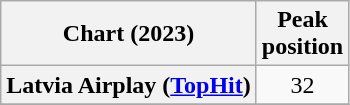<table class="wikitable plainrowheaders" style="text-align:center">
<tr>
<th scope="col">Chart (2023)</th>
<th scope="col">Peak<br>position</th>
</tr>
<tr>
<th scope="row">Latvia Airplay (<a href='#'>TopHit</a>)</th>
<td>32</td>
</tr>
<tr>
</tr>
</table>
